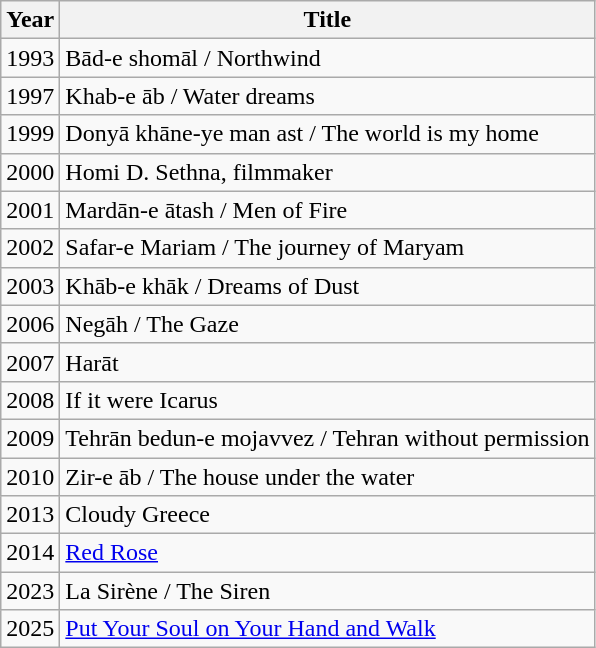<table class="wikitable">
<tr>
<th>Year</th>
<th>Title</th>
</tr>
<tr>
<td>1993</td>
<td>Bād-e shomāl / Northwind</td>
</tr>
<tr>
<td>1997</td>
<td>Khab-e āb / Water dreams</td>
</tr>
<tr>
<td>1999</td>
<td>Donyā khāne-ye man ast / The world is my home</td>
</tr>
<tr>
<td>2000</td>
<td>Homi D. Sethna, filmmaker</td>
</tr>
<tr>
<td>2001</td>
<td>Mardān-e ātash / Men of Fire</td>
</tr>
<tr>
<td>2002</td>
<td>Safar-e Mariam / The journey of Maryam</td>
</tr>
<tr>
<td>2003</td>
<td>Khāb-e khāk / Dreams of Dust</td>
</tr>
<tr>
<td>2006</td>
<td>Negāh / The Gaze</td>
</tr>
<tr>
<td>2007</td>
<td>Harāt</td>
</tr>
<tr>
<td>2008</td>
<td>If it were Icarus</td>
</tr>
<tr>
<td>2009</td>
<td>Tehrān bedun-e mojavvez / Tehran without permission</td>
</tr>
<tr>
<td>2010</td>
<td>Zir-e āb / The house under the water</td>
</tr>
<tr>
<td>2013</td>
<td>Cloudy Greece</td>
</tr>
<tr>
<td>2014</td>
<td><a href='#'>Red Rose</a></td>
</tr>
<tr>
<td>2023</td>
<td>La Sirène / The Siren</td>
</tr>
<tr>
<td>2025</td>
<td><a href='#'>Put Your Soul on Your Hand and Walk</a></td>
</tr>
</table>
